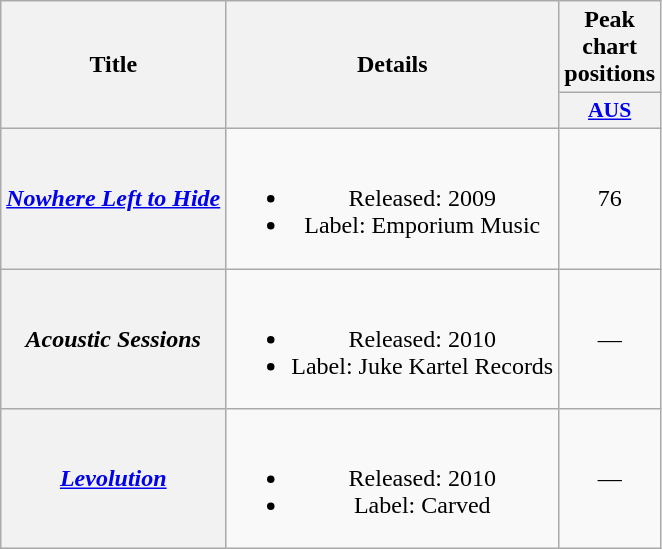<table class="wikitable plainrowheaders" style="text-align:center;">
<tr>
<th scope="col" rowspan="2">Title</th>
<th scope="col" rowspan="2">Details</th>
<th scope="col" colspan="1">Peak chart positions</th>
</tr>
<tr>
<th scope="col" style="width:3em;font-size:90%;"><a href='#'>AUS</a><br></th>
</tr>
<tr>
<th scope="row"><em><a href='#'>Nowhere Left to Hide</a></em></th>
<td><br><ul><li>Released: 2009</li><li>Label: Emporium Music</li></ul></td>
<td>76</td>
</tr>
<tr>
<th scope="row"><em>Acoustic Sessions</em></th>
<td><br><ul><li>Released: 2010</li><li>Label: Juke Kartel Records</li></ul></td>
<td>—</td>
</tr>
<tr>
<th scope="row"><em><a href='#'>Levolution</a></em></th>
<td><br><ul><li>Released: 2010</li><li>Label: Carved</li></ul></td>
<td>—</td>
</tr>
</table>
